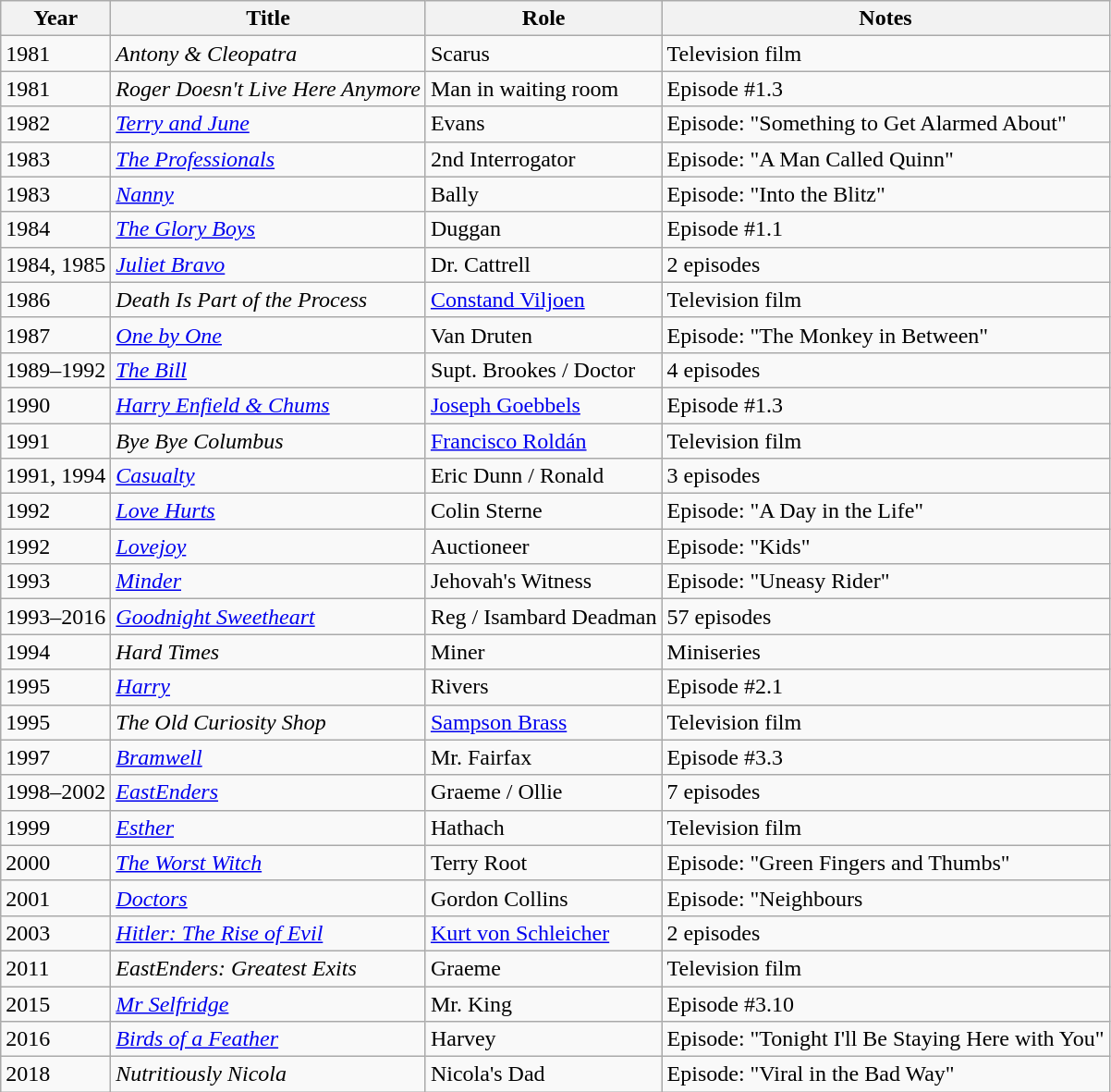<table class="wikitable sortable">
<tr>
<th>Year</th>
<th>Title</th>
<th>Role</th>
<th>Notes</th>
</tr>
<tr>
<td>1981</td>
<td><em>Antony & Cleopatra</em></td>
<td>Scarus</td>
<td>Television film</td>
</tr>
<tr>
<td>1981</td>
<td><em>Roger Doesn't Live Here Anymore</em></td>
<td>Man in waiting room</td>
<td>Episode #1.3</td>
</tr>
<tr>
<td>1982</td>
<td><em><a href='#'>Terry and June</a></em></td>
<td>Evans</td>
<td>Episode: "Something to Get Alarmed About"</td>
</tr>
<tr>
<td>1983</td>
<td><a href='#'><em>The Professionals</em></a></td>
<td>2nd Interrogator</td>
<td>Episode: "A Man Called Quinn"</td>
</tr>
<tr>
<td>1983</td>
<td><a href='#'><em>Nanny</em></a></td>
<td>Bally</td>
<td>Episode: "Into the Blitz"</td>
</tr>
<tr>
<td>1984</td>
<td><em><a href='#'>The Glory Boys</a></em></td>
<td>Duggan</td>
<td>Episode #1.1</td>
</tr>
<tr>
<td>1984, 1985</td>
<td><em><a href='#'>Juliet Bravo</a></em></td>
<td>Dr. Cattrell</td>
<td>2 episodes</td>
</tr>
<tr>
<td>1986</td>
<td><em>Death Is Part of the Process</em></td>
<td><a href='#'>Constand Viljoen</a></td>
<td>Television film</td>
</tr>
<tr>
<td>1987</td>
<td><a href='#'><em>One by One</em></a></td>
<td>Van Druten</td>
<td>Episode: "The Monkey in Between"</td>
</tr>
<tr>
<td>1989–1992</td>
<td><em><a href='#'>The Bill</a></em></td>
<td>Supt. Brookes / Doctor</td>
<td>4 episodes</td>
</tr>
<tr>
<td>1990</td>
<td><em><a href='#'>Harry Enfield & Chums</a></em></td>
<td><a href='#'>Joseph Goebbels</a></td>
<td>Episode #1.3</td>
</tr>
<tr>
<td>1991</td>
<td><em>Bye Bye Columbus</em></td>
<td><a href='#'>Francisco Roldán</a></td>
<td>Television film</td>
</tr>
<tr>
<td>1991, 1994</td>
<td><a href='#'><em>Casualty</em></a></td>
<td>Eric Dunn / Ronald</td>
<td>3 episodes</td>
</tr>
<tr>
<td>1992</td>
<td><a href='#'><em>Love Hurts</em></a></td>
<td>Colin Sterne</td>
<td>Episode: "A Day in the Life"</td>
</tr>
<tr>
<td>1992</td>
<td><em><a href='#'>Lovejoy</a></em></td>
<td>Auctioneer</td>
<td>Episode: "Kids"</td>
</tr>
<tr>
<td>1993</td>
<td><a href='#'><em>Minder</em></a></td>
<td>Jehovah's Witness</td>
<td>Episode: "Uneasy Rider"</td>
</tr>
<tr>
<td>1993–2016</td>
<td><a href='#'><em>Goodnight Sweetheart</em></a></td>
<td>Reg / Isambard Deadman</td>
<td>57 episodes</td>
</tr>
<tr>
<td>1994</td>
<td><em>Hard Times</em></td>
<td>Miner</td>
<td>Miniseries</td>
</tr>
<tr>
<td>1995</td>
<td><a href='#'><em>Harry</em></a></td>
<td>Rivers</td>
<td>Episode #2.1</td>
</tr>
<tr>
<td>1995</td>
<td><em>The Old Curiosity Shop</em></td>
<td><a href='#'>Sampson Brass</a></td>
<td>Television film</td>
</tr>
<tr>
<td>1997</td>
<td><a href='#'><em>Bramwell</em></a></td>
<td>Mr. Fairfax</td>
<td>Episode #3.3</td>
</tr>
<tr>
<td>1998–2002</td>
<td><em><a href='#'>EastEnders</a></em></td>
<td>Graeme / Ollie</td>
<td>7 episodes</td>
</tr>
<tr>
<td>1999</td>
<td><a href='#'><em>Esther</em></a></td>
<td>Hathach</td>
<td>Television film</td>
</tr>
<tr>
<td>2000</td>
<td><a href='#'><em>The Worst Witch</em></a></td>
<td>Terry Root</td>
<td>Episode: "Green Fingers and Thumbs"</td>
</tr>
<tr>
<td>2001</td>
<td><a href='#'><em>Doctors</em></a></td>
<td>Gordon Collins</td>
<td>Episode: "Neighbours</td>
</tr>
<tr>
<td>2003</td>
<td><em><a href='#'>Hitler: The Rise of Evil</a></em></td>
<td><a href='#'>Kurt von Schleicher</a></td>
<td>2 episodes</td>
</tr>
<tr>
<td>2011</td>
<td><em>EastEnders: Greatest Exits</em></td>
<td>Graeme</td>
<td>Television film</td>
</tr>
<tr>
<td>2015</td>
<td><em><a href='#'>Mr Selfridge</a></em></td>
<td>Mr. King</td>
<td>Episode #3.10</td>
</tr>
<tr>
<td>2016</td>
<td><a href='#'><em>Birds of a Feather</em></a></td>
<td>Harvey</td>
<td>Episode: "Tonight I'll Be Staying Here with You"</td>
</tr>
<tr>
<td>2018</td>
<td><em>Nutritiously Nicola</em></td>
<td>Nicola's Dad</td>
<td>Episode: "Viral in the Bad Way"</td>
</tr>
</table>
